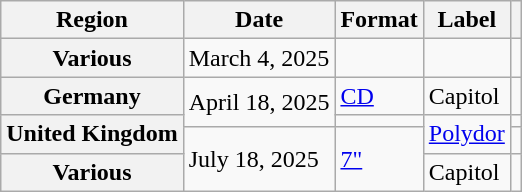<table class="wikitable plainrowheaders">
<tr>
<th scope="col">Region</th>
<th scope="col">Date</th>
<th scope="col">Format</th>
<th scope="col">Label</th>
<th scope="col"></th>
</tr>
<tr>
<th scope="row">Various</th>
<td>March 4, 2025</td>
<td></td>
<td></td>
<td style="text-align:center"></td>
</tr>
<tr>
<th scope="row">Germany</th>
<td rowspan="2">April 18, 2025</td>
<td><a href='#'>CD</a></td>
<td>Capitol</td>
<td style="text-align:center"></td>
</tr>
<tr>
<th scope="row" rowspan="2">United Kingdom</th>
<td></td>
<td rowspan="2"><a href='#'>Polydor</a></td>
<td style="text-align:center"></td>
</tr>
<tr>
<td rowspan="2">July 18, 2025</td>
<td rowspan="2"><a href='#'>7"</a></td>
<td style="text-align:center"></td>
</tr>
<tr>
<th scope="row">Various</th>
<td>Capitol</td>
<td style="text-align:center"></td>
</tr>
</table>
